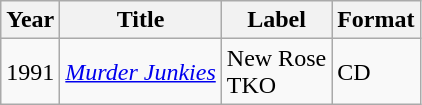<table class="wikitable">
<tr>
<th>Year</th>
<th>Title</th>
<th>Label</th>
<th>Format</th>
</tr>
<tr>
<td>1991</td>
<td><em><a href='#'>Murder Junkies</a></em></td>
<td>New Rose<br>TKO</td>
<td>CD</td>
</tr>
</table>
